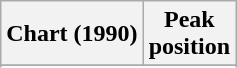<table class="wikitable sortable plainrowheaders" style="text-align:center">
<tr>
<th scope="col">Chart (1990)</th>
<th scope="col">Peak<br>position</th>
</tr>
<tr>
</tr>
<tr>
</tr>
</table>
